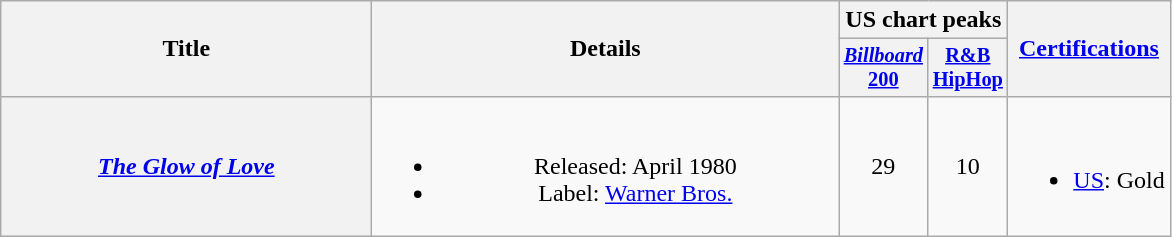<table class="wikitable plainrowheaders" style="text-align:center;">
<tr>
<th scope="col" rowspan="2" style="width:15em;">Title</th>
<th scope="col" rowspan="2" style="width:19em;">Details</th>
<th scope="col" colspan="2">US chart peaks</th>
<th scope="col" rowspan="2"><a href='#'>Certifications</a></th>
</tr>
<tr>
<th scope="col" style="width:3em;font-size:85%;"><a href='#'><em>Billboard</em><br>200</a></th>
<th scope="col" style="width:3em;font-size:85%;"><a href='#'>R&B<br>HipHop</a></th>
</tr>
<tr>
<th scope="row"><em><a href='#'>The Glow of Love</a></em></th>
<td><br><ul><li>Released: April 1980</li><li>Label: <a href='#'>Warner Bros.</a></li></ul></td>
<td>29</td>
<td>10</td>
<td><br><ul><li><a href='#'>US</a>: Gold</li></ul></td>
</tr>
</table>
